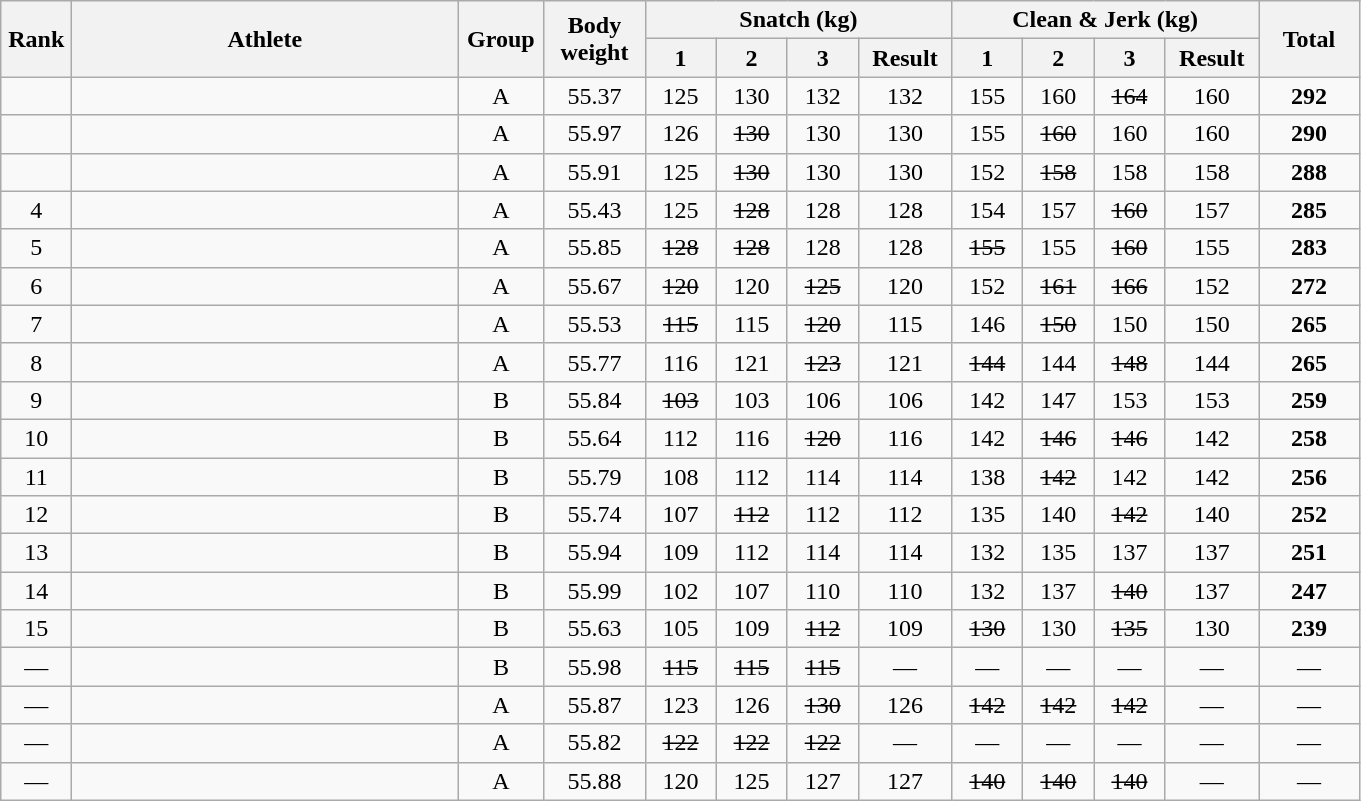<table class = "wikitable" style="text-align:center;">
<tr>
<th rowspan=2 width=40>Rank</th>
<th rowspan=2 width=250>Athlete</th>
<th rowspan=2 width=50>Group</th>
<th rowspan=2 width=60>Body weight</th>
<th colspan=4>Snatch (kg)</th>
<th colspan=4>Clean & Jerk (kg)</th>
<th rowspan=2 width=60>Total</th>
</tr>
<tr>
<th width=40>1</th>
<th width=40>2</th>
<th width=40>3</th>
<th width=55>Result</th>
<th width=40>1</th>
<th width=40>2</th>
<th width=40>3</th>
<th width=55>Result</th>
</tr>
<tr>
<td></td>
<td align=left></td>
<td>A</td>
<td>55.37</td>
<td>125</td>
<td>130</td>
<td>132</td>
<td>132</td>
<td>155</td>
<td>160</td>
<td><s>164</s></td>
<td>160</td>
<td><strong>292</strong></td>
</tr>
<tr>
<td></td>
<td align=left></td>
<td>A</td>
<td>55.97</td>
<td>126</td>
<td><s>130</s></td>
<td>130</td>
<td>130</td>
<td>155</td>
<td><s>160</s></td>
<td>160</td>
<td>160</td>
<td><strong>290</strong></td>
</tr>
<tr>
<td></td>
<td align=left></td>
<td>A</td>
<td>55.91</td>
<td>125</td>
<td><s>130</s></td>
<td>130</td>
<td>130</td>
<td>152</td>
<td><s>158</s></td>
<td>158</td>
<td>158</td>
<td><strong>288</strong></td>
</tr>
<tr>
<td>4</td>
<td align=left></td>
<td>A</td>
<td>55.43</td>
<td>125</td>
<td><s>128</s></td>
<td>128</td>
<td>128</td>
<td>154</td>
<td>157</td>
<td><s>160</s></td>
<td>157</td>
<td><strong>285</strong></td>
</tr>
<tr>
<td>5</td>
<td align=left></td>
<td>A</td>
<td>55.85</td>
<td><s>128</s></td>
<td><s>128</s></td>
<td>128</td>
<td>128</td>
<td><s>155</s></td>
<td>155</td>
<td><s>160</s></td>
<td>155</td>
<td><strong>283</strong></td>
</tr>
<tr>
<td>6</td>
<td align=left></td>
<td>A</td>
<td>55.67</td>
<td><s>120</s></td>
<td>120</td>
<td><s>125</s></td>
<td>120</td>
<td>152</td>
<td><s>161</s></td>
<td><s>166</s></td>
<td>152</td>
<td><strong>272</strong></td>
</tr>
<tr>
<td>7</td>
<td align=left></td>
<td>A</td>
<td>55.53</td>
<td><s>115</s></td>
<td>115</td>
<td><s>120</s></td>
<td>115</td>
<td>146</td>
<td><s>150</s></td>
<td>150</td>
<td>150</td>
<td><strong>265</strong></td>
</tr>
<tr>
<td>8</td>
<td align=left></td>
<td>A</td>
<td>55.77</td>
<td>116</td>
<td>121</td>
<td><s>123</s></td>
<td>121</td>
<td><s>144</s></td>
<td>144</td>
<td><s>148</s></td>
<td>144</td>
<td><strong>265</strong></td>
</tr>
<tr>
<td>9</td>
<td align=left></td>
<td>B</td>
<td>55.84</td>
<td><s>103</s></td>
<td>103</td>
<td>106</td>
<td>106</td>
<td>142</td>
<td>147</td>
<td>153</td>
<td>153</td>
<td><strong>259</strong></td>
</tr>
<tr>
<td>10</td>
<td align=left></td>
<td>B</td>
<td>55.64</td>
<td>112</td>
<td>116</td>
<td><s>120</s></td>
<td>116</td>
<td>142</td>
<td><s>146</s></td>
<td><s>146</s></td>
<td>142</td>
<td><strong>258</strong></td>
</tr>
<tr>
<td>11</td>
<td align=left></td>
<td>B</td>
<td>55.79</td>
<td>108</td>
<td>112</td>
<td>114</td>
<td>114</td>
<td>138</td>
<td><s>142</s></td>
<td>142</td>
<td>142</td>
<td><strong>256</strong></td>
</tr>
<tr>
<td>12</td>
<td align=left></td>
<td>B</td>
<td>55.74</td>
<td>107</td>
<td><s>112</s></td>
<td>112</td>
<td>112</td>
<td>135</td>
<td>140</td>
<td><s>142</s></td>
<td>140</td>
<td><strong>252</strong></td>
</tr>
<tr>
<td>13</td>
<td align=left></td>
<td>B</td>
<td>55.94</td>
<td>109</td>
<td>112</td>
<td>114</td>
<td>114</td>
<td>132</td>
<td>135</td>
<td>137</td>
<td>137</td>
<td><strong>251</strong></td>
</tr>
<tr>
<td>14</td>
<td align=left></td>
<td>B</td>
<td>55.99</td>
<td>102</td>
<td>107</td>
<td>110</td>
<td>110</td>
<td>132</td>
<td>137</td>
<td><s>140</s></td>
<td>137</td>
<td><strong>247</strong></td>
</tr>
<tr>
<td>15</td>
<td align=left></td>
<td>B</td>
<td>55.63</td>
<td>105</td>
<td>109</td>
<td><s>112</s></td>
<td>109</td>
<td><s>130</s></td>
<td>130</td>
<td><s>135</s></td>
<td>130</td>
<td><strong>239</strong></td>
</tr>
<tr>
<td>—</td>
<td align=left></td>
<td>B</td>
<td>55.98</td>
<td><s>115</s></td>
<td><s>115</s></td>
<td><s>115</s></td>
<td>—</td>
<td>—</td>
<td>—</td>
<td>—</td>
<td>—</td>
<td>—</td>
</tr>
<tr>
<td>—</td>
<td align=left></td>
<td>A</td>
<td>55.87</td>
<td>123</td>
<td>126</td>
<td><s>130</s></td>
<td>126</td>
<td><s>142</s></td>
<td><s>142</s></td>
<td><s>142</s></td>
<td>—</td>
<td>—</td>
</tr>
<tr>
<td>—</td>
<td align=left></td>
<td>A</td>
<td>55.82</td>
<td><s>122</s></td>
<td><s>122</s></td>
<td><s>122</s></td>
<td>—</td>
<td>—</td>
<td>—</td>
<td>—</td>
<td>—</td>
<td>—</td>
</tr>
<tr>
<td>—</td>
<td align=left></td>
<td>A</td>
<td>55.88</td>
<td>120</td>
<td>125</td>
<td>127</td>
<td>127</td>
<td><s>140</s></td>
<td><s>140</s></td>
<td><s>140</s></td>
<td>—</td>
<td>—</td>
</tr>
</table>
